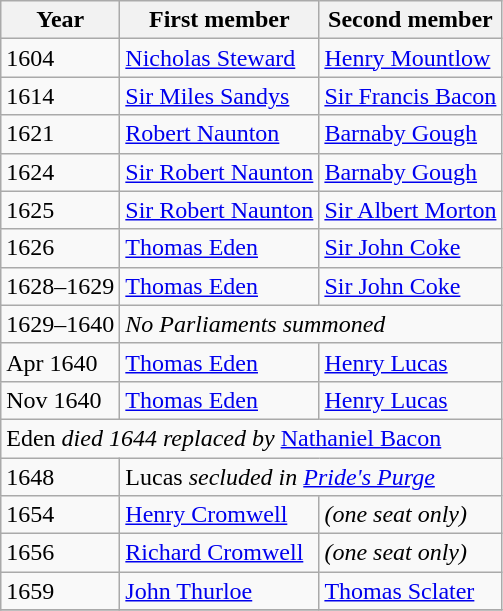<table class="wikitable">
<tr>
<th>Year</th>
<th>First member</th>
<th>Second member</th>
</tr>
<tr>
<td>1604</td>
<td><a href='#'>Nicholas Steward</a></td>
<td><a href='#'>Henry Mountlow</a></td>
</tr>
<tr>
<td>1614</td>
<td><a href='#'>Sir Miles Sandys</a></td>
<td><a href='#'>Sir Francis Bacon</a></td>
</tr>
<tr>
<td>1621</td>
<td><a href='#'>Robert Naunton</a></td>
<td><a href='#'>Barnaby Gough</a></td>
</tr>
<tr>
<td>1624</td>
<td><a href='#'>Sir Robert Naunton</a></td>
<td><a href='#'>Barnaby Gough</a></td>
</tr>
<tr>
<td>1625</td>
<td><a href='#'>Sir Robert Naunton</a></td>
<td><a href='#'>Sir Albert Morton</a></td>
</tr>
<tr>
<td>1626</td>
<td><a href='#'>Thomas Eden</a></td>
<td><a href='#'>Sir John Coke</a></td>
</tr>
<tr>
<td>1628–1629</td>
<td><a href='#'>Thomas Eden</a></td>
<td><a href='#'>Sir John Coke</a></td>
</tr>
<tr>
<td>1629–1640</td>
<td colspan = "2"><em>No Parliaments summoned</em></td>
</tr>
<tr>
<td>Apr 1640</td>
<td><a href='#'>Thomas Eden</a></td>
<td><a href='#'>Henry Lucas</a></td>
</tr>
<tr>
<td>Nov 1640</td>
<td><a href='#'>Thomas Eden</a></td>
<td><a href='#'>Henry Lucas</a></td>
</tr>
<tr>
<td colspan="3">Eden <em>died 1644 replaced by</em> <a href='#'>Nathaniel Bacon</a></td>
</tr>
<tr>
<td>1648</td>
<td colspan="2">Lucas <em>secluded in <a href='#'>Pride's Purge</a></em></td>
</tr>
<tr>
<td>1654</td>
<td><a href='#'>Henry Cromwell</a></td>
<td><em>(one seat only)</em></td>
</tr>
<tr>
<td>1656</td>
<td><a href='#'>Richard Cromwell</a></td>
<td><em>(one seat only)</em></td>
</tr>
<tr>
<td>1659</td>
<td><a href='#'>John Thurloe</a></td>
<td><a href='#'>Thomas Sclater</a></td>
</tr>
<tr>
</tr>
</table>
